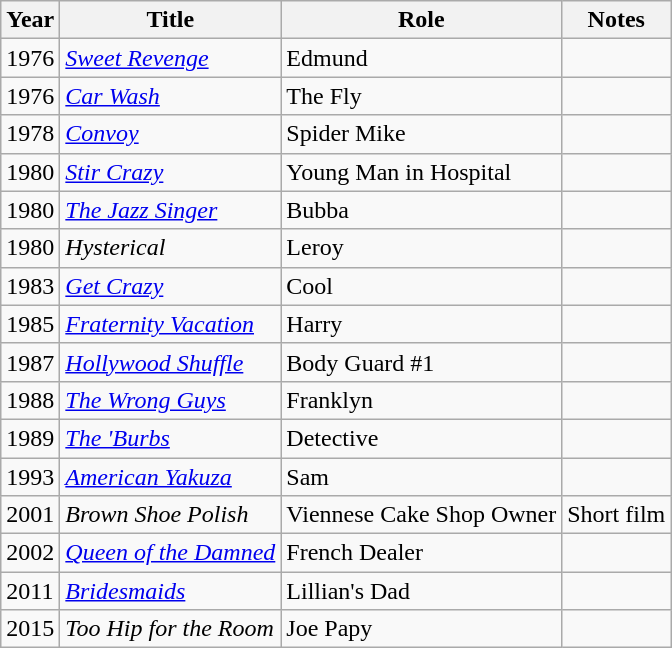<table class="wikitable sortable">
<tr>
<th>Year</th>
<th>Title</th>
<th>Role</th>
<th>Notes</th>
</tr>
<tr>
<td>1976</td>
<td><em><a href='#'>Sweet Revenge</a></em></td>
<td>Edmund</td>
<td></td>
</tr>
<tr>
<td>1976</td>
<td><em><a href='#'>Car Wash</a></em></td>
<td>The Fly</td>
<td></td>
</tr>
<tr>
<td>1978</td>
<td><em><a href='#'>Convoy</a></em></td>
<td>Spider Mike</td>
<td></td>
</tr>
<tr>
<td>1980</td>
<td><em><a href='#'>Stir Crazy</a></em></td>
<td>Young Man in Hospital</td>
<td></td>
</tr>
<tr>
<td>1980</td>
<td><em><a href='#'>The Jazz Singer</a></em></td>
<td>Bubba</td>
<td></td>
</tr>
<tr>
<td>1980</td>
<td><em>Hysterical</em></td>
<td>Leroy</td>
<td></td>
</tr>
<tr>
<td>1983</td>
<td><em><a href='#'>Get Crazy</a></em></td>
<td>Cool</td>
<td></td>
</tr>
<tr>
<td>1985</td>
<td><em><a href='#'>Fraternity Vacation</a></em></td>
<td>Harry</td>
<td></td>
</tr>
<tr>
<td>1987</td>
<td><em><a href='#'>Hollywood Shuffle</a></em></td>
<td>Body Guard #1</td>
<td></td>
</tr>
<tr>
<td>1988</td>
<td><em><a href='#'>The Wrong Guys</a></em></td>
<td>Franklyn</td>
<td></td>
</tr>
<tr>
<td>1989</td>
<td><em><a href='#'>The 'Burbs</a></em></td>
<td>Detective</td>
<td></td>
</tr>
<tr>
<td>1993</td>
<td><em><a href='#'>American Yakuza</a></em></td>
<td>Sam</td>
<td></td>
</tr>
<tr>
<td>2001</td>
<td><em>Brown Shoe Polish</em></td>
<td>Viennese Cake Shop Owner</td>
<td>Short film</td>
</tr>
<tr>
<td>2002</td>
<td><em><a href='#'>Queen of the Damned</a></em></td>
<td>French Dealer</td>
<td></td>
</tr>
<tr>
<td>2011</td>
<td><em><a href='#'>Bridesmaids</a></em></td>
<td>Lillian's Dad</td>
<td></td>
</tr>
<tr>
<td>2015</td>
<td><em>Too Hip for the Room</em></td>
<td>Joe Papy</td>
<td></td>
</tr>
</table>
